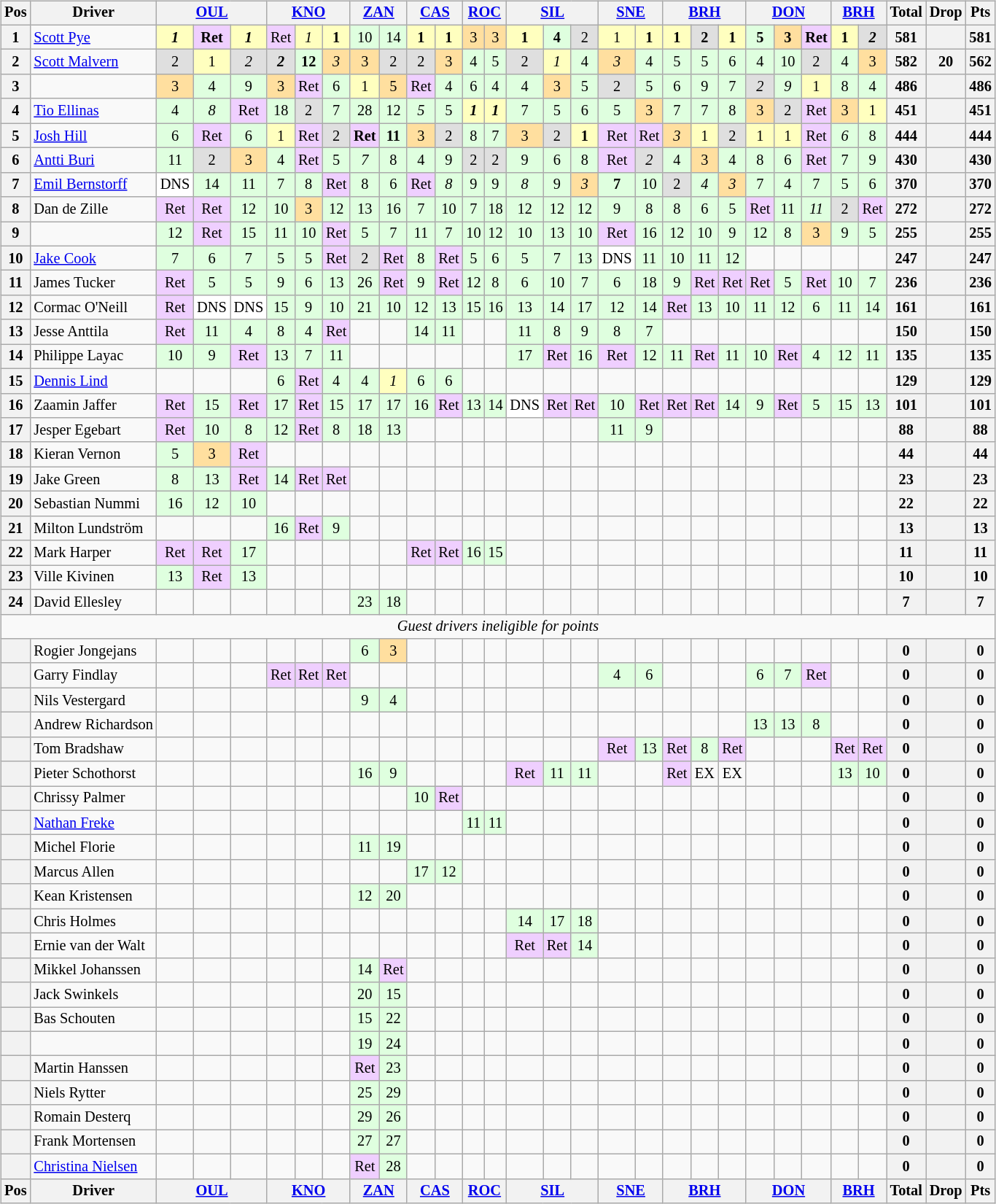<table>
<tr>
<td><br><table class="wikitable" style="font-size: 85%; text-align: center;">
<tr valign="top">
<th valign="middle">Pos</th>
<th valign="middle">Driver</th>
<th colspan="3"><a href='#'>OUL</a><br></th>
<th colspan="3"><a href='#'>KNO</a><br></th>
<th colspan="2"><a href='#'>ZAN</a><br></th>
<th colspan="2"><a href='#'>CAS</a><br></th>
<th colspan="2"><a href='#'>ROC</a><br></th>
<th colspan="3"><a href='#'>SIL</a><br></th>
<th colspan="2"><a href='#'>SNE</a><br></th>
<th colspan="3"><a href='#'>BRH</a><br></th>
<th colspan="3"><a href='#'>DON</a><br></th>
<th colspan="2"><a href='#'>BRH</a><br></th>
<th valign="middle">Total</th>
<th valign="middle">Drop</th>
<th valign="middle">Pts</th>
</tr>
<tr>
<th>1</th>
<td align=left> <a href='#'>Scott Pye</a></td>
<td style="background:#FFFFBF;"><strong><em>1</em></strong></td>
<td style="background:#EFCFFF;"><strong>Ret</strong></td>
<td style="background:#FFFFBF;"><strong><em>1</em></strong></td>
<td style="background:#EFCFFF;">Ret</td>
<td style="background:#FFFFBF;"><em>1</em></td>
<td style="background:#FFFFBF;"><strong>1</strong></td>
<td style="background:#DFFFDF;">10</td>
<td style="background:#DFFFDF;">14</td>
<td style="background:#FFFFBF;"><strong>1</strong></td>
<td style="background:#FFFFBF;"><strong>1</strong></td>
<td style="background:#FFDF9F;">3</td>
<td style="background:#FFDF9F;">3</td>
<td style="background:#FFFFBF;"><strong>1</strong></td>
<td style="background:#DFFFDF;"><strong>4</strong></td>
<td style="background:#DFDFDF;">2</td>
<td style="background:#FFFFBF;">1</td>
<td style="background:#FFFFBF;"><strong>1</strong></td>
<td style="background:#FFFFBF;"><strong>1</strong></td>
<td style="background:#DFDFDF;"><strong>2</strong></td>
<td style="background:#FFFFBF;"><strong>1</strong></td>
<td style="background:#DFFFDF;"><strong>5</strong></td>
<td style="background:#FFDF9F;"><strong>3</strong></td>
<td style="background:#EFCFFF;"><strong>Ret</strong></td>
<td style="background:#FFFFBF;"><strong>1</strong></td>
<td style="background:#DFDFDF;"><strong><em>2</em></strong></td>
<th>581</th>
<th></th>
<th>581</th>
</tr>
<tr>
<th>2</th>
<td align=left> <a href='#'>Scott Malvern</a></td>
<td style="background:#DFDFDF;">2</td>
<td style="background:#FFFFBF;">1</td>
<td style="background:#DFDFDF;"><em>2</em></td>
<td style="background:#DFDFDF;"><strong><em>2</em></strong></td>
<td style="background:#DFFFDF;"><strong>12</strong></td>
<td style="background:#FFDF9F;"><em>3</em></td>
<td style="background:#FFDF9F;">3</td>
<td style="background:#DFDFDF;">2</td>
<td style="background:#DFDFDF;">2</td>
<td style="background:#FFDF9F;">3</td>
<td style="background:#DFFFDF;">4</td>
<td style="background:#DFFFDF;">5</td>
<td style="background:#DFDFDF;">2</td>
<td style="background:#FFFFBF;"><em>1</em></td>
<td style="background:#DFFFDF;">4</td>
<td style="background:#FFDF9F;"><em>3</em></td>
<td style="background:#DFFFDF;">4</td>
<td style="background:#DFFFDF;">5</td>
<td style="background:#DFFFDF;">5</td>
<td style="background:#DFFFDF;">6</td>
<td style="background:#DFFFDF;">4</td>
<td style="background:#DFFFDF;">10</td>
<td style="background:#DFDFDF;">2</td>
<td style="background:#DFFFDF;">4</td>
<td style="background:#FFDF9F;">3</td>
<th>582</th>
<th>20</th>
<th>562</th>
</tr>
<tr>
<th>3</th>
<td align=left></td>
<td style="background:#FFDF9F;">3</td>
<td style="background:#DFFFDF;">4</td>
<td style="background:#DFFFDF;">9</td>
<td style="background:#FFDF9F;">3</td>
<td style="background:#EFCFFF;">Ret</td>
<td style="background:#DFFFDF;">6</td>
<td style="background:#FFFFBF;">1</td>
<td style="background:#FFDF9F;">5</td>
<td style="background:#EFCFFF;">Ret</td>
<td style="background:#DFFFDF;">4</td>
<td style="background:#DFFFDF;">6</td>
<td style="background:#DFFFDF;">4</td>
<td style="background:#DFFFDF;">4</td>
<td style="background:#FFDF9F;">3</td>
<td style="background:#DFFFDF;">5</td>
<td style="background:#DFDFDF;">2</td>
<td style="background:#DFFFDF;">5</td>
<td style="background:#DFFFDF;">6</td>
<td style="background:#DFFFDF;">9</td>
<td style="background:#DFFFDF;">7</td>
<td style="background:#DFDFDF;"><em>2</em></td>
<td style="background:#DFFFDF;"><em>9</em></td>
<td style="background:#FFFFBF;">1</td>
<td style="background:#DFFFDF;">8</td>
<td style="background:#DFFFDF;">4</td>
<th>486</th>
<th></th>
<th>486</th>
</tr>
<tr>
<th>4</th>
<td align=left> <a href='#'>Tio Ellinas</a></td>
<td style="background:#DFFFDF;">4</td>
<td style="background:#DFFFDF;"><em>8</em></td>
<td style="background:#EFCFFF;">Ret</td>
<td style="background:#DFFFDF;">18</td>
<td style="background:#DFDFDF;">2</td>
<td style="background:#DFFFDF;">7</td>
<td style="background:#DFFFDF;">28</td>
<td style="background:#DFFFDF;">12</td>
<td style="background:#DFFFDF;"><em>5</em></td>
<td style="background:#DFFFDF;">5</td>
<td style="background:#FFFFBF;"><strong><em>1</em></strong></td>
<td style="background:#FFFFBF;"><strong><em>1</em></strong></td>
<td style="background:#DFFFDF;">7</td>
<td style="background:#DFFFDF;">5</td>
<td style="background:#DFFFDF;">6</td>
<td style="background:#DFFFDF;">5</td>
<td style="background:#FFDF9F;">3</td>
<td style="background:#DFFFDF;">7</td>
<td style="background:#DFFFDF;">7</td>
<td style="background:#DFFFDF;">8</td>
<td style="background:#FFDF9F;">3</td>
<td style="background:#DFDFDF;">2</td>
<td style="background:#EFCFFF;">Ret</td>
<td style="background:#FFDF9F;">3</td>
<td style="background:#FFFFBF;">1</td>
<th>451</th>
<th></th>
<th>451</th>
</tr>
<tr>
<th>5</th>
<td align=left> <a href='#'>Josh Hill</a></td>
<td style="background:#DFFFDF;">6</td>
<td style="background:#EFCFFF;">Ret</td>
<td style="background:#DFFFDF;">6</td>
<td style="background:#FFFFBF;">1</td>
<td style="background:#EFCFFF;">Ret</td>
<td style="background:#DFDFDF;">2</td>
<td style="background:#EFCFFF;"><strong>Ret</strong></td>
<td style="background:#DFFFDF;"><strong>11</strong></td>
<td style="background:#FFDF9F;">3</td>
<td style="background:#DFDFDF;">2</td>
<td style="background:#DFFFDF;">8</td>
<td style="background:#DFFFDF;">7</td>
<td style="background:#FFDF9F;">3</td>
<td style="background:#DFDFDF;">2</td>
<td style="background:#FFFFBF;"><strong>1</strong></td>
<td style="background:#EFCFFF;">Ret</td>
<td style="background:#EFCFFF;">Ret</td>
<td style="background:#FFDF9F;"><em>3</em></td>
<td style="background:#FFFFBF;">1</td>
<td style="background:#DFDFDF;">2</td>
<td style="background:#FFFFBF;">1</td>
<td style="background:#FFFFBF;">1</td>
<td style="background:#EFCFFF;">Ret</td>
<td style="background:#DFFFDF;"><em>6</em></td>
<td style="background:#DFFFDF;">8</td>
<th>444</th>
<th></th>
<th>444</th>
</tr>
<tr>
<th>6</th>
<td align=left> <a href='#'>Antti Buri</a></td>
<td style="background:#DFFFDF;">11</td>
<td style="background:#DFDFDF;">2</td>
<td style="background:#FFDF9F;">3</td>
<td style="background:#DFFFDF;">4</td>
<td style="background:#EFCFFF;">Ret</td>
<td style="background:#DFFFDF;">5</td>
<td style="background:#DFFFDF;"><em>7</em></td>
<td style="background:#DFFFDF;">8</td>
<td style="background:#DFFFDF;">4</td>
<td style="background:#DFFFDF;">9</td>
<td style="background:#DFDFDF;">2</td>
<td style="background:#DFDFDF;">2</td>
<td style="background:#DFFFDF;">9</td>
<td style="background:#DFFFDF;">6</td>
<td style="background:#DFFFDF;">8</td>
<td style="background:#EFCFFF;">Ret</td>
<td style="background:#DFDFDF;"><em>2</em></td>
<td style="background:#DFFFDF;">4</td>
<td style="background:#FFDF9F;">3</td>
<td style="background:#DFFFDF;">4</td>
<td style="background:#DFFFDF;">8</td>
<td style="background:#DFFFDF;">6</td>
<td style="background:#EFCFFF;">Ret</td>
<td style="background:#DFFFDF;">7</td>
<td style="background:#DFFFDF;">9</td>
<th>430</th>
<th></th>
<th>430</th>
</tr>
<tr>
<th>7</th>
<td align=left> <a href='#'>Emil Bernstorff</a></td>
<td style="background:#FFFFFF;">DNS</td>
<td style="background:#DFFFDF;">14</td>
<td style="background:#DFFFDF;">11</td>
<td style="background:#DFFFDF;">7</td>
<td style="background:#DFFFDF;">8</td>
<td style="background:#EFCFFF;">Ret</td>
<td style="background:#DFFFDF;">8</td>
<td style="background:#DFFFDF;">6</td>
<td style="background:#EFCFFF;">Ret</td>
<td style="background:#DFFFDF;"><em>8</em></td>
<td style="background:#DFFFDF;">9</td>
<td style="background:#DFFFDF;">9</td>
<td style="background:#DFFFDF;"><em>8</em></td>
<td style="background:#DFFFDF;">9</td>
<td style="background:#FFDF9F;"><em>3</em></td>
<td style="background:#DFFFDF;"><strong>7</strong></td>
<td style="background:#DFFFDF;">10</td>
<td style="background:#DFDFDF;">2</td>
<td style="background:#DFFFDF;"><em>4</em></td>
<td style="background:#FFDF9F;"><em>3</em></td>
<td style="background:#DFFFDF;">7</td>
<td style="background:#DFFFDF;">4</td>
<td style="background:#DFFFDF;">7</td>
<td style="background:#DFFFDF;">5</td>
<td style="background:#DFFFDF;">6</td>
<th>370</th>
<th></th>
<th>370</th>
</tr>
<tr>
<th>8</th>
<td align=left> Dan de Zille</td>
<td style="background:#EFCFFF;">Ret</td>
<td style="background:#EFCFFF;">Ret</td>
<td style="background:#DFFFDF;">12</td>
<td style="background:#DFFFDF;">10</td>
<td style="background:#FFDF9F;">3</td>
<td style="background:#DFFFDF;">12</td>
<td style="background:#DFFFDF;">13</td>
<td style="background:#DFFFDF;">16</td>
<td style="background:#DFFFDF;">7</td>
<td style="background:#DFFFDF;">10</td>
<td style="background:#DFFFDF;">7</td>
<td style="background:#DFFFDF;">18</td>
<td style="background:#DFFFDF;">12</td>
<td style="background:#DFFFDF;">12</td>
<td style="background:#DFFFDF;">12</td>
<td style="background:#DFFFDF;">9</td>
<td style="background:#DFFFDF;">8</td>
<td style="background:#DFFFDF;">8</td>
<td style="background:#DFFFDF;">6</td>
<td style="background:#DFFFDF;">5</td>
<td style="background:#EFCFFF;">Ret</td>
<td style="background:#DFFFDF;">11</td>
<td style="background:#DFFFDF;"><em>11</em></td>
<td style="background:#DFDFDF;">2</td>
<td style="background:#EFCFFF;">Ret</td>
<th>272</th>
<th></th>
<th>272</th>
</tr>
<tr>
<th>9</th>
<td align=left></td>
<td style="background:#DFFFDF;">12</td>
<td style="background:#EFCFFF;">Ret</td>
<td style="background:#DFFFDF;">15</td>
<td style="background:#DFFFDF;">11</td>
<td style="background:#DFFFDF;">10</td>
<td style="background:#EFCFFF;">Ret</td>
<td style="background:#DFFFDF;">5</td>
<td style="background:#DFFFDF;">7</td>
<td style="background:#DFFFDF;">11</td>
<td style="background:#DFFFDF;">7</td>
<td style="background:#DFFFDF;">10</td>
<td style="background:#DFFFDF;">12</td>
<td style="background:#DFFFDF;">10</td>
<td style="background:#DFFFDF;">13</td>
<td style="background:#DFFFDF;">10</td>
<td style="background:#EFCFFF;">Ret</td>
<td style="background:#DFFFDF;">16</td>
<td style="background:#DFFFDF;">12</td>
<td style="background:#DFFFDF;">10</td>
<td style="background:#DFFFDF;">9</td>
<td style="background:#DFFFDF;">12</td>
<td style="background:#DFFFDF;">8</td>
<td style="background:#FFDF9F;">3</td>
<td style="background:#DFFFDF;">9</td>
<td style="background:#DFFFDF;">5</td>
<th>255</th>
<th></th>
<th>255</th>
</tr>
<tr>
<th>10</th>
<td align=left> <a href='#'>Jake Cook</a></td>
<td style="background:#DFFFDF;">7</td>
<td style="background:#DFFFDF;">6</td>
<td style="background:#DFFFDF;">7</td>
<td style="background:#DFFFDF;">5</td>
<td style="background:#DFFFDF;">5</td>
<td style="background:#EFCFFF;">Ret</td>
<td style="background:#DFDFDF;">2</td>
<td style="background:#EFCFFF;">Ret</td>
<td style="background:#DFFFDF;">8</td>
<td style="background:#EFCFFF;">Ret</td>
<td style="background:#DFFFDF;">5</td>
<td style="background:#DFFFDF;">6</td>
<td style="background:#DFFFDF;">5</td>
<td style="background:#DFFFDF;">7</td>
<td style="background:#DFFFDF;">13</td>
<td style="background:#FFFFFF;">DNS</td>
<td style="background:#DFFFDF;">11</td>
<td style="background:#DFFFDF;">10</td>
<td style="background:#DFFFDF;">11</td>
<td style="background:#DFFFDF;">12</td>
<td></td>
<td></td>
<td></td>
<td></td>
<td></td>
<th>247</th>
<th></th>
<th>247</th>
</tr>
<tr>
<th>11</th>
<td align=left> James Tucker</td>
<td style="background:#EFCFFF;">Ret</td>
<td style="background:#DFFFDF;">5</td>
<td style="background:#DFFFDF;">5</td>
<td style="background:#DFFFDF;">9</td>
<td style="background:#DFFFDF;">6</td>
<td style="background:#DFFFDF;">13</td>
<td style="background:#DFFFDF;">26</td>
<td style="background:#EFCFFF;">Ret</td>
<td style="background:#DFFFDF;">9</td>
<td style="background:#EFCFFF;">Ret</td>
<td style="background:#DFFFDF;">12</td>
<td style="background:#DFFFDF;">8</td>
<td style="background:#DFFFDF;">6</td>
<td style="background:#DFFFDF;">10</td>
<td style="background:#DFFFDF;">7</td>
<td style="background:#DFFFDF;">6</td>
<td style="background:#DFFFDF;">18</td>
<td style="background:#DFFFDF;">9</td>
<td style="background:#EFCFFF;">Ret</td>
<td style="background:#EFCFFF;">Ret</td>
<td style="background:#EFCFFF;">Ret</td>
<td style="background:#DFFFDF;">5</td>
<td style="background:#EFCFFF;">Ret</td>
<td style="background:#DFFFDF;">10</td>
<td style="background:#DFFFDF;">7</td>
<th>236</th>
<th></th>
<th>236</th>
</tr>
<tr>
<th>12</th>
<td align=left> Cormac O'Neill</td>
<td style="background:#EFCFFF;">Ret</td>
<td style="background:#FFFFFF;">DNS</td>
<td style="background:#FFFFFF;">DNS</td>
<td style="background:#DFFFDF;">15</td>
<td style="background:#DFFFDF;">9</td>
<td style="background:#DFFFDF;">10</td>
<td style="background:#DFFFDF;">21</td>
<td style="background:#DFFFDF;">10</td>
<td style="background:#DFFFDF;">12</td>
<td style="background:#DFFFDF;">13</td>
<td style="background:#DFFFDF;">15</td>
<td style="background:#DFFFDF;">16</td>
<td style="background:#DFFFDF;">13</td>
<td style="background:#DFFFDF;">14</td>
<td style="background:#DFFFDF;">17</td>
<td style="background:#DFFFDF;">12</td>
<td style="background:#DFFFDF;">14</td>
<td style="background:#EFCFFF;">Ret</td>
<td style="background:#DFFFDF;">13</td>
<td style="background:#DFFFDF;">10</td>
<td style="background:#DFFFDF;">11</td>
<td style="background:#DFFFDF;">12</td>
<td style="background:#DFFFDF;">6</td>
<td style="background:#DFFFDF;">11</td>
<td style="background:#DFFFDF;">14</td>
<th>161</th>
<th></th>
<th>161</th>
</tr>
<tr>
<th>13</th>
<td align=left> Jesse Anttila</td>
<td style="background:#EFCFFF;">Ret</td>
<td style="background:#DFFFDF;">11</td>
<td style="background:#DFFFDF;">4</td>
<td style="background:#DFFFDF;">8</td>
<td style="background:#DFFFDF;">4</td>
<td style="background:#EFCFFF;">Ret</td>
<td></td>
<td></td>
<td style="background:#DFFFDF;">14</td>
<td style="background:#DFFFDF;">11</td>
<td></td>
<td></td>
<td style="background:#DFFFDF;">11</td>
<td style="background:#DFFFDF;">8</td>
<td style="background:#DFFFDF;">9</td>
<td style="background:#DFFFDF;">8</td>
<td style="background:#DFFFDF;">7</td>
<td></td>
<td></td>
<td></td>
<td></td>
<td></td>
<td></td>
<td></td>
<td></td>
<th>150</th>
<th></th>
<th>150</th>
</tr>
<tr>
<th>14</th>
<td align=left> Philippe Layac</td>
<td style="background:#DFFFDF;">10</td>
<td style="background:#DFFFDF;">9</td>
<td style="background:#EFCFFF;">Ret</td>
<td style="background:#DFFFDF;">13</td>
<td style="background:#DFFFDF;">7</td>
<td style="background:#DFFFDF;">11</td>
<td></td>
<td></td>
<td></td>
<td></td>
<td></td>
<td></td>
<td style="background:#DFFFDF;">17</td>
<td style="background:#EFCFFF;">Ret</td>
<td style="background:#DFFFDF;">16</td>
<td style="background:#EFCFFF;">Ret</td>
<td style="background:#DFFFDF;">12</td>
<td style="background:#DFFFDF;">11</td>
<td style="background:#EFCFFF;">Ret</td>
<td style="background:#DFFFDF;">11</td>
<td style="background:#DFFFDF;">10</td>
<td style="background:#EFCFFF;">Ret</td>
<td style="background:#DFFFDF;">4</td>
<td style="background:#DFFFDF;">12</td>
<td style="background:#DFFFDF;">11</td>
<th>135</th>
<th></th>
<th>135</th>
</tr>
<tr>
<th>15</th>
<td align=left> <a href='#'>Dennis Lind</a></td>
<td></td>
<td></td>
<td></td>
<td style="background:#DFFFDF;">6</td>
<td style="background:#EFCFFF;">Ret</td>
<td style="background:#DFFFDF;">4</td>
<td style="background:#DFFFDF;">4</td>
<td style="background:#FFFFBF;"><em>1</em></td>
<td style="background:#DFFFDF;">6</td>
<td style="background:#DFFFDF;">6</td>
<td></td>
<td></td>
<td></td>
<td></td>
<td></td>
<td></td>
<td></td>
<td></td>
<td></td>
<td></td>
<td></td>
<td></td>
<td></td>
<td></td>
<td></td>
<th>129</th>
<th></th>
<th>129</th>
</tr>
<tr>
<th>16</th>
<td align=left> Zaamin Jaffer</td>
<td style="background:#EFCFFF;">Ret</td>
<td style="background:#DFFFDF;">15</td>
<td style="background:#EFCFFF;">Ret</td>
<td style="background:#DFFFDF;">17</td>
<td style="background:#EFCFFF;">Ret</td>
<td style="background:#DFFFDF;">15</td>
<td style="background:#DFFFDF;">17</td>
<td style="background:#DFFFDF;">17</td>
<td style="background:#DFFFDF;">16</td>
<td style="background:#EFCFFF;">Ret</td>
<td style="background:#DFFFDF;">13</td>
<td style="background:#DFFFDF;">14</td>
<td style="background:#FFFFFF;">DNS</td>
<td style="background:#EFCFFF;">Ret</td>
<td style="background:#EFCFFF;">Ret</td>
<td style="background:#DFFFDF;">10</td>
<td style="background:#EFCFFF;">Ret</td>
<td style="background:#EFCFFF;">Ret</td>
<td style="background:#EFCFFF;">Ret</td>
<td style="background:#DFFFDF;">14</td>
<td style="background:#DFFFDF;">9</td>
<td style="background:#EFCFFF;">Ret</td>
<td style="background:#DFFFDF;">5</td>
<td style="background:#DFFFDF;">15</td>
<td style="background:#DFFFDF;">13</td>
<th>101</th>
<th></th>
<th>101</th>
</tr>
<tr>
<th>17</th>
<td align=left> Jesper Egebart</td>
<td style="background:#EFCFFF;">Ret</td>
<td style="background:#DFFFDF;">10</td>
<td style="background:#DFFFDF;">8</td>
<td style="background:#DFFFDF;">12</td>
<td style="background:#EFCFFF;">Ret</td>
<td style="background:#DFFFDF;">8</td>
<td style="background:#DFFFDF;">18</td>
<td style="background:#DFFFDF;">13</td>
<td></td>
<td></td>
<td></td>
<td></td>
<td></td>
<td></td>
<td></td>
<td style="background:#DFFFDF;">11</td>
<td style="background:#DFFFDF;">9</td>
<td></td>
<td></td>
<td></td>
<td></td>
<td></td>
<td></td>
<td></td>
<td></td>
<th>88</th>
<th></th>
<th>88</th>
</tr>
<tr>
<th>18</th>
<td align=left> Kieran Vernon</td>
<td style="background:#DFFFDF;">5</td>
<td style="background:#FFDF9F;">3</td>
<td style="background:#EFCFFF;">Ret</td>
<td></td>
<td></td>
<td></td>
<td></td>
<td></td>
<td></td>
<td></td>
<td></td>
<td></td>
<td></td>
<td></td>
<td></td>
<td></td>
<td></td>
<td></td>
<td></td>
<td></td>
<td></td>
<td></td>
<td></td>
<td></td>
<td></td>
<th>44</th>
<th></th>
<th>44</th>
</tr>
<tr>
<th>19</th>
<td align=left> Jake Green</td>
<td style="background:#DFFFDF;">8</td>
<td style="background:#DFFFDF;">13</td>
<td style="background:#EFCFFF;">Ret</td>
<td style="background:#DFFFDF;">14</td>
<td style="background:#EFCFFF;">Ret</td>
<td style="background:#EFCFFF;">Ret</td>
<td></td>
<td></td>
<td></td>
<td></td>
<td></td>
<td></td>
<td></td>
<td></td>
<td></td>
<td></td>
<td></td>
<td></td>
<td></td>
<td></td>
<td></td>
<td></td>
<td></td>
<td></td>
<td></td>
<th>23</th>
<th></th>
<th>23</th>
</tr>
<tr>
<th>20</th>
<td align=left> Sebastian Nummi</td>
<td style="background:#DFFFDF;">16</td>
<td style="background:#DFFFDF;">12</td>
<td style="background:#DFFFDF;">10</td>
<td></td>
<td></td>
<td></td>
<td></td>
<td></td>
<td></td>
<td></td>
<td></td>
<td></td>
<td></td>
<td></td>
<td></td>
<td></td>
<td></td>
<td></td>
<td></td>
<td></td>
<td></td>
<td></td>
<td></td>
<td></td>
<td></td>
<th>22</th>
<th></th>
<th>22</th>
</tr>
<tr>
<th>21</th>
<td align=left> Milton Lundström</td>
<td></td>
<td></td>
<td></td>
<td style="background:#DFFFDF;">16</td>
<td style="background:#EFCFFF;">Ret</td>
<td style="background:#DFFFDF;">9</td>
<td></td>
<td></td>
<td></td>
<td></td>
<td></td>
<td></td>
<td></td>
<td></td>
<td></td>
<td></td>
<td></td>
<td></td>
<td></td>
<td></td>
<td></td>
<td></td>
<td></td>
<td></td>
<td></td>
<th>13</th>
<th></th>
<th>13</th>
</tr>
<tr>
<th>22</th>
<td align=left> Mark Harper</td>
<td style="background:#EFCFFF;">Ret</td>
<td style="background:#EFCFFF;">Ret</td>
<td style="background:#DFFFDF;">17</td>
<td></td>
<td></td>
<td></td>
<td></td>
<td></td>
<td style="background:#EFCFFF;">Ret</td>
<td style="background:#EFCFFF;">Ret</td>
<td style="background:#DFFFDF;">16</td>
<td style="background:#DFFFDF;">15</td>
<td></td>
<td></td>
<td></td>
<td></td>
<td></td>
<td></td>
<td></td>
<td></td>
<td></td>
<td></td>
<td></td>
<td></td>
<td></td>
<th>11</th>
<th></th>
<th>11</th>
</tr>
<tr>
<th>23</th>
<td align=left> Ville Kivinen</td>
<td style="background:#DFFFDF;">13</td>
<td style="background:#EFCFFF;">Ret</td>
<td style="background:#DFFFDF;">13</td>
<td></td>
<td></td>
<td></td>
<td></td>
<td></td>
<td></td>
<td></td>
<td></td>
<td></td>
<td></td>
<td></td>
<td></td>
<td></td>
<td></td>
<td></td>
<td></td>
<td></td>
<td></td>
<td></td>
<td></td>
<td></td>
<td></td>
<th>10</th>
<th></th>
<th>10</th>
</tr>
<tr>
<th>24</th>
<td align=left> David Ellesley</td>
<td></td>
<td></td>
<td></td>
<td></td>
<td></td>
<td></td>
<td style="background:#DFFFDF;">23</td>
<td style="background:#DFFFDF;">18</td>
<td></td>
<td></td>
<td></td>
<td></td>
<td></td>
<td></td>
<td></td>
<td></td>
<td></td>
<td></td>
<td></td>
<td></td>
<td></td>
<td></td>
<td></td>
<td></td>
<td></td>
<th>7</th>
<th></th>
<th>7</th>
</tr>
<tr>
<td colspan=30><em>Guest drivers ineligible for points</em></td>
</tr>
<tr>
<th></th>
<td align=left> Rogier Jongejans</td>
<td></td>
<td></td>
<td></td>
<td></td>
<td></td>
<td></td>
<td style="background:#DFFFDF;">6</td>
<td style="background:#FFDF9F;">3</td>
<td></td>
<td></td>
<td></td>
<td></td>
<td></td>
<td></td>
<td></td>
<td></td>
<td></td>
<td></td>
<td></td>
<td></td>
<td></td>
<td></td>
<td></td>
<td></td>
<td></td>
<th>0</th>
<th></th>
<th>0</th>
</tr>
<tr>
<th></th>
<td align=left> Garry Findlay</td>
<td></td>
<td></td>
<td></td>
<td style="background:#EFCFFF;">Ret</td>
<td style="background:#EFCFFF;">Ret</td>
<td style="background:#EFCFFF;">Ret</td>
<td></td>
<td></td>
<td></td>
<td></td>
<td></td>
<td></td>
<td></td>
<td></td>
<td></td>
<td style="background:#DFFFDF;">4</td>
<td style="background:#DFFFDF;">6</td>
<td></td>
<td></td>
<td></td>
<td style="background:#DFFFDF;">6</td>
<td style="background:#DFFFDF;">7</td>
<td style="background:#EFCFFF;">Ret</td>
<td></td>
<td></td>
<th>0</th>
<th></th>
<th>0</th>
</tr>
<tr>
<th></th>
<td align=left> Nils Vestergard</td>
<td></td>
<td></td>
<td></td>
<td></td>
<td></td>
<td></td>
<td style="background:#DFFFDF;">9</td>
<td style="background:#DFFFDF;">4</td>
<td></td>
<td></td>
<td></td>
<td></td>
<td></td>
<td></td>
<td></td>
<td></td>
<td></td>
<td></td>
<td></td>
<td></td>
<td></td>
<td></td>
<td></td>
<td></td>
<td></td>
<th>0</th>
<th></th>
<th>0</th>
</tr>
<tr>
<th></th>
<td align=left> Andrew Richardson</td>
<td></td>
<td></td>
<td></td>
<td></td>
<td></td>
<td></td>
<td></td>
<td></td>
<td></td>
<td></td>
<td></td>
<td></td>
<td></td>
<td></td>
<td></td>
<td></td>
<td></td>
<td></td>
<td></td>
<td></td>
<td style="background:#DFFFDF;">13</td>
<td style="background:#DFFFDF;">13</td>
<td style="background:#DFFFDF;">8</td>
<td></td>
<td></td>
<th>0</th>
<th></th>
<th>0</th>
</tr>
<tr>
<th></th>
<td align=left> Tom Bradshaw</td>
<td></td>
<td></td>
<td></td>
<td></td>
<td></td>
<td></td>
<td></td>
<td></td>
<td></td>
<td></td>
<td></td>
<td></td>
<td></td>
<td></td>
<td></td>
<td style="background:#EFCFFF;">Ret</td>
<td style="background:#DFFFDF;">13</td>
<td style="background:#EFCFFF;">Ret</td>
<td style="background:#DFFFDF;">8</td>
<td style="background:#EFCFFF;">Ret</td>
<td></td>
<td></td>
<td></td>
<td style="background:#EFCFFF;">Ret</td>
<td style="background:#EFCFFF;">Ret</td>
<th>0</th>
<th></th>
<th>0</th>
</tr>
<tr>
<th></th>
<td align=left> Pieter Schothorst</td>
<td></td>
<td></td>
<td></td>
<td></td>
<td></td>
<td></td>
<td style="background:#DFFFDF;">16</td>
<td style="background:#DFFFDF;">9</td>
<td></td>
<td></td>
<td></td>
<td></td>
<td style="background:#EFCFFF;">Ret</td>
<td style="background:#DFFFDF;">11</td>
<td style="background:#DFFFDF;">11</td>
<td></td>
<td></td>
<td style="background:#EFCFFF;">Ret</td>
<td>EX</td>
<td>EX</td>
<td></td>
<td></td>
<td></td>
<td style="background:#DFFFDF;">13</td>
<td style="background:#DFFFDF;">10</td>
<th>0</th>
<th></th>
<th>0</th>
</tr>
<tr>
<th></th>
<td align=left> Chrissy Palmer</td>
<td></td>
<td></td>
<td></td>
<td></td>
<td></td>
<td></td>
<td></td>
<td></td>
<td style="background:#DFFFDF;">10</td>
<td style="background:#EFCFFF;">Ret</td>
<td></td>
<td></td>
<td></td>
<td></td>
<td></td>
<td></td>
<td></td>
<td></td>
<td></td>
<td></td>
<td></td>
<td></td>
<td></td>
<td></td>
<td></td>
<th>0</th>
<th></th>
<th>0</th>
</tr>
<tr>
<th></th>
<td align=left> <a href='#'>Nathan Freke</a></td>
<td></td>
<td></td>
<td></td>
<td></td>
<td></td>
<td></td>
<td></td>
<td></td>
<td></td>
<td></td>
<td style="background:#DFFFDF;">11</td>
<td style="background:#DFFFDF;">11</td>
<td></td>
<td></td>
<td></td>
<td></td>
<td></td>
<td></td>
<td></td>
<td></td>
<td></td>
<td></td>
<td></td>
<td></td>
<td></td>
<th>0</th>
<th></th>
<th>0</th>
</tr>
<tr>
<th></th>
<td align=left> Michel Florie</td>
<td></td>
<td></td>
<td></td>
<td></td>
<td></td>
<td></td>
<td style="background:#DFFFDF;">11</td>
<td style="background:#DFFFDF;">19</td>
<td></td>
<td></td>
<td></td>
<td></td>
<td></td>
<td></td>
<td></td>
<td></td>
<td></td>
<td></td>
<td></td>
<td></td>
<td></td>
<td></td>
<td></td>
<td></td>
<td></td>
<th>0</th>
<th></th>
<th>0</th>
</tr>
<tr>
<th></th>
<td align=left> Marcus Allen</td>
<td></td>
<td></td>
<td></td>
<td></td>
<td></td>
<td></td>
<td></td>
<td></td>
<td style="background:#DFFFDF;">17</td>
<td style="background:#DFFFDF;">12</td>
<td></td>
<td></td>
<td></td>
<td></td>
<td></td>
<td></td>
<td></td>
<td></td>
<td></td>
<td></td>
<td></td>
<td></td>
<td></td>
<td></td>
<td></td>
<th>0</th>
<th></th>
<th>0</th>
</tr>
<tr>
<th></th>
<td align=left> Kean Kristensen</td>
<td></td>
<td></td>
<td></td>
<td></td>
<td></td>
<td></td>
<td style="background:#DFFFDF;">12</td>
<td style="background:#DFFFDF;">20</td>
<td></td>
<td></td>
<td></td>
<td></td>
<td></td>
<td></td>
<td></td>
<td></td>
<td></td>
<td></td>
<td></td>
<td></td>
<td></td>
<td></td>
<td></td>
<td></td>
<td></td>
<th>0</th>
<th></th>
<th>0</th>
</tr>
<tr>
<th></th>
<td align=left> Chris Holmes</td>
<td></td>
<td></td>
<td></td>
<td></td>
<td></td>
<td></td>
<td></td>
<td></td>
<td></td>
<td></td>
<td></td>
<td></td>
<td style="background:#DFFFDF;">14</td>
<td style="background:#DFFFDF;">17</td>
<td style="background:#DFFFDF;">18</td>
<td></td>
<td></td>
<td></td>
<td></td>
<td></td>
<td></td>
<td></td>
<td></td>
<td></td>
<td></td>
<th>0</th>
<th></th>
<th>0</th>
</tr>
<tr>
<th></th>
<td align=left> Ernie van der Walt</td>
<td></td>
<td></td>
<td></td>
<td></td>
<td></td>
<td></td>
<td></td>
<td></td>
<td></td>
<td></td>
<td></td>
<td></td>
<td style="background:#EFCFFF;">Ret</td>
<td style="background:#EFCFFF;">Ret</td>
<td style="background:#DFFFDF;">14</td>
<td></td>
<td></td>
<td></td>
<td></td>
<td></td>
<td></td>
<td></td>
<td></td>
<td></td>
<td></td>
<th>0</th>
<th></th>
<th>0</th>
</tr>
<tr>
<th></th>
<td align=left> Mikkel Johanssen</td>
<td></td>
<td></td>
<td></td>
<td></td>
<td></td>
<td></td>
<td style="background:#DFFFDF;">14</td>
<td style="background:#EFCFFF;">Ret</td>
<td></td>
<td></td>
<td></td>
<td></td>
<td></td>
<td></td>
<td></td>
<td></td>
<td></td>
<td></td>
<td></td>
<td></td>
<td></td>
<td></td>
<td></td>
<td></td>
<td></td>
<th>0</th>
<th></th>
<th>0</th>
</tr>
<tr>
<th></th>
<td align=left> Jack Swinkels</td>
<td></td>
<td></td>
<td></td>
<td></td>
<td></td>
<td></td>
<td style="background:#DFFFDF;">20</td>
<td style="background:#DFFFDF;">15</td>
<td></td>
<td></td>
<td></td>
<td></td>
<td></td>
<td></td>
<td></td>
<td></td>
<td></td>
<td></td>
<td></td>
<td></td>
<td></td>
<td></td>
<td></td>
<td></td>
<td></td>
<th>0</th>
<th></th>
<th>0</th>
</tr>
<tr>
<th></th>
<td align=left> Bas Schouten</td>
<td></td>
<td></td>
<td></td>
<td></td>
<td></td>
<td></td>
<td style="background:#DFFFDF;">15</td>
<td style="background:#DFFFDF;">22</td>
<td></td>
<td></td>
<td></td>
<td></td>
<td></td>
<td></td>
<td></td>
<td></td>
<td></td>
<td></td>
<td></td>
<td></td>
<td></td>
<td></td>
<td></td>
<td></td>
<td></td>
<th>0</th>
<th></th>
<th>0</th>
</tr>
<tr>
<th></th>
<td align=left></td>
<td></td>
<td></td>
<td></td>
<td></td>
<td></td>
<td></td>
<td style="background:#DFFFDF;">19</td>
<td style="background:#DFFFDF;">24</td>
<td></td>
<td></td>
<td></td>
<td></td>
<td></td>
<td></td>
<td></td>
<td></td>
<td></td>
<td></td>
<td></td>
<td></td>
<td></td>
<td></td>
<td></td>
<td></td>
<td></td>
<th>0</th>
<th></th>
<th>0</th>
</tr>
<tr>
<th></th>
<td align=left> Martin Hanssen</td>
<td></td>
<td></td>
<td></td>
<td></td>
<td></td>
<td></td>
<td style="background:#EFCFFF;">Ret</td>
<td style="background:#DFFFDF;">23</td>
<td></td>
<td></td>
<td></td>
<td></td>
<td></td>
<td></td>
<td></td>
<td></td>
<td></td>
<td></td>
<td></td>
<td></td>
<td></td>
<td></td>
<td></td>
<td></td>
<td></td>
<th>0</th>
<th></th>
<th>0</th>
</tr>
<tr>
<th></th>
<td align=left> Niels Rytter</td>
<td></td>
<td></td>
<td></td>
<td></td>
<td></td>
<td></td>
<td style="background:#DFFFDF;">25</td>
<td style="background:#DFFFDF;">29</td>
<td></td>
<td></td>
<td></td>
<td></td>
<td></td>
<td></td>
<td></td>
<td></td>
<td></td>
<td></td>
<td></td>
<td></td>
<td></td>
<td></td>
<td></td>
<td></td>
<td></td>
<th>0</th>
<th></th>
<th>0</th>
</tr>
<tr>
<th></th>
<td align=left> Romain Desterq</td>
<td></td>
<td></td>
<td></td>
<td></td>
<td></td>
<td></td>
<td style="background:#DFFFDF;">29</td>
<td style="background:#DFFFDF;">26</td>
<td></td>
<td></td>
<td></td>
<td></td>
<td></td>
<td></td>
<td></td>
<td></td>
<td></td>
<td></td>
<td></td>
<td></td>
<td></td>
<td></td>
<td></td>
<td></td>
<td></td>
<th>0</th>
<th></th>
<th>0</th>
</tr>
<tr>
<th></th>
<td align=left> Frank Mortensen</td>
<td></td>
<td></td>
<td></td>
<td></td>
<td></td>
<td></td>
<td style="background:#DFFFDF;">27</td>
<td style="background:#DFFFDF;">27</td>
<td></td>
<td></td>
<td></td>
<td></td>
<td></td>
<td></td>
<td></td>
<td></td>
<td></td>
<td></td>
<td></td>
<td></td>
<td></td>
<td></td>
<td></td>
<td></td>
<td></td>
<th>0</th>
<th></th>
<th>0</th>
</tr>
<tr>
<th></th>
<td align=left> <a href='#'>Christina Nielsen</a></td>
<td></td>
<td></td>
<td></td>
<td></td>
<td></td>
<td></td>
<td style="background:#EFCFFF;">Ret</td>
<td style="background:#DFFFDF;">28</td>
<td></td>
<td></td>
<td></td>
<td></td>
<td></td>
<td></td>
<td></td>
<td></td>
<td></td>
<td></td>
<td></td>
<td></td>
<td></td>
<td></td>
<td></td>
<td></td>
<td></td>
<th>0</th>
<th></th>
<th>0</th>
</tr>
<tr valign="top">
<th valign="middle">Pos</th>
<th valign="middle">Driver</th>
<th colspan="3"><a href='#'>OUL</a><br></th>
<th colspan="3"><a href='#'>KNO</a><br></th>
<th colspan="2"><a href='#'>ZAN</a><br></th>
<th colspan="2"><a href='#'>CAS</a><br></th>
<th colspan="2"><a href='#'>ROC</a><br></th>
<th colspan="3"><a href='#'>SIL</a><br></th>
<th colspan="2"><a href='#'>SNE</a><br></th>
<th colspan="3"><a href='#'>BRH</a><br></th>
<th colspan="3"><a href='#'>DON</a><br></th>
<th colspan="2"><a href='#'>BRH</a><br></th>
<th valign="middle">Total</th>
<th valign="middle">Drop</th>
<th valign="middle">Pts</th>
</tr>
</table>
</td>
<td valign="top"><br></td>
</tr>
</table>
